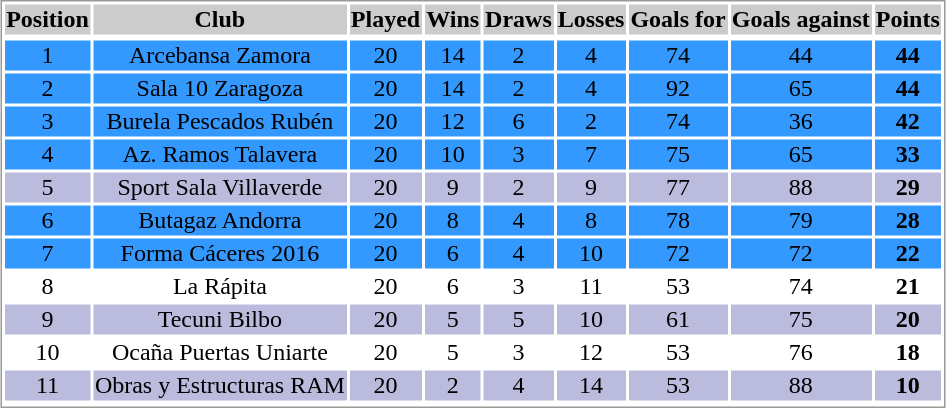<table border="0" align="center" style="border: 1px solid #999; background-color:#FFFFFF; text-align:center">
<tr align="center" bgcolor="#CCCCCC">
<th>Position</th>
<th>Club</th>
<th>Played</th>
<th>Wins</th>
<th>Draws</th>
<th>Losses</th>
<th>Goals for</th>
<th>Goals against</th>
<th>Points</th>
</tr>
<tr>
</tr>
<tr ! style="background:#3399FF;">
<td>1</td>
<td>Arcebansa Zamora</td>
<td>20</td>
<td>14</td>
<td>2</td>
<td>4</td>
<td>74</td>
<td>44</td>
<td><strong>44</strong></td>
</tr>
<tr ! style="background:#3399FF;">
<td>2</td>
<td>Sala 10 Zaragoza</td>
<td>20</td>
<td>14</td>
<td>2</td>
<td>4</td>
<td>92</td>
<td>65</td>
<td><strong>44</strong></td>
</tr>
<tr ! style="background:#3399FF;">
<td>3</td>
<td>Burela Pescados Rubén</td>
<td>20</td>
<td>12</td>
<td>6</td>
<td>2</td>
<td>74</td>
<td>36</td>
<td><strong>42</strong></td>
</tr>
<tr ! style="background:#3399FF;">
<td>4</td>
<td>Az. Ramos Talavera</td>
<td>20</td>
<td>10</td>
<td>3</td>
<td>7</td>
<td>75</td>
<td>65</td>
<td><strong>33</strong></td>
</tr>
<tr ! style="background:#BBBBDD;">
<td>5</td>
<td>Sport Sala Villaverde</td>
<td>20</td>
<td>9</td>
<td>2</td>
<td>9</td>
<td>77</td>
<td>88</td>
<td><strong>29</strong></td>
</tr>
<tr ! style="background:#3399FF;">
<td>6</td>
<td>Butagaz Andorra</td>
<td>20</td>
<td>8</td>
<td>4</td>
<td>8</td>
<td>78</td>
<td>79</td>
<td><strong>28</strong></td>
</tr>
<tr ! style="background:#3399FF;">
<td>7</td>
<td>Forma Cáceres 2016</td>
<td>20</td>
<td>6</td>
<td>4</td>
<td>10</td>
<td>72</td>
<td>72</td>
<td><strong>22</strong></td>
</tr>
<tr>
<td>8</td>
<td>La Rápita</td>
<td>20</td>
<td>6</td>
<td>3</td>
<td>11</td>
<td>53</td>
<td>74</td>
<td><strong>21</strong></td>
</tr>
<tr ! style="background:#BBBBDD;">
<td>9</td>
<td>Tecuni Bilbo</td>
<td>20</td>
<td>5</td>
<td>5</td>
<td>10</td>
<td>61</td>
<td>75</td>
<td><strong>20</strong></td>
</tr>
<tr>
<td>10</td>
<td>Ocaña Puertas Uniarte</td>
<td>20</td>
<td>5</td>
<td>3</td>
<td>12</td>
<td>53</td>
<td>76</td>
<td><strong>18</strong></td>
</tr>
<tr ! style="background:#BBBBDD;">
<td>11</td>
<td>Obras y Estructuras RAM</td>
<td>20</td>
<td>2</td>
<td>4</td>
<td>14</td>
<td>53</td>
<td>88</td>
<td><strong>10</strong></td>
</tr>
<tr>
</tr>
</table>
